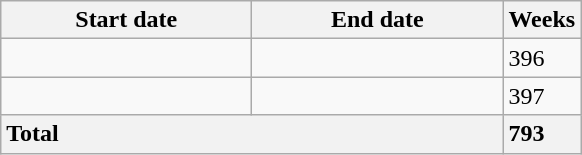<table class="sortable wikitable">
<tr>
<th width=160>Start date</th>
<th width=160>End date</th>
<th>Weeks</th>
</tr>
<tr>
<td></td>
<td></td>
<td>396</td>
</tr>
<tr>
<td></td>
<td></td>
<td>397</td>
</tr>
<tr>
<th colspan=2 style="text-align:left;">Total</th>
<th style="text-align:left;">793</th>
</tr>
</table>
